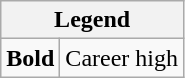<table class="wikitable mw-collapsible mw-collapsed">
<tr>
<th colspan="2">Legend</th>
</tr>
<tr>
<td><strong>Bold</strong></td>
<td>Career high</td>
</tr>
</table>
